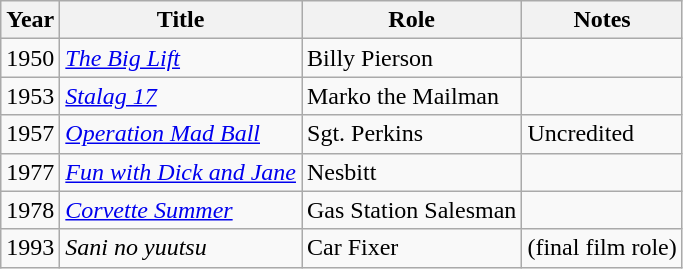<table class="wikitable">
<tr>
<th>Year</th>
<th>Title</th>
<th>Role</th>
<th>Notes</th>
</tr>
<tr>
<td>1950</td>
<td><em><a href='#'>The Big Lift</a></em></td>
<td>Billy Pierson</td>
<td></td>
</tr>
<tr>
<td>1953</td>
<td><em><a href='#'>Stalag 17</a></em></td>
<td>Marko the Mailman</td>
<td></td>
</tr>
<tr>
<td>1957</td>
<td><em><a href='#'>Operation Mad Ball</a></em></td>
<td>Sgt. Perkins</td>
<td>Uncredited</td>
</tr>
<tr>
<td>1977</td>
<td><em><a href='#'>Fun with Dick and Jane</a></em></td>
<td>Nesbitt</td>
<td></td>
</tr>
<tr>
<td>1978</td>
<td><em><a href='#'>Corvette Summer</a></em></td>
<td>Gas Station Salesman</td>
<td></td>
</tr>
<tr>
<td>1993</td>
<td><em>Sani no yuutsu</em></td>
<td>Car Fixer</td>
<td>(final film role)</td>
</tr>
</table>
